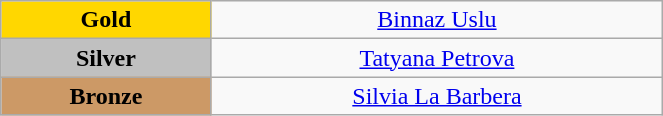<table class="wikitable" style="text-align:center; " width="35%">
<tr>
<td bgcolor="gold"><strong>Gold</strong></td>
<td><a href='#'>Binnaz Uslu</a><br>  <small><em></em></small></td>
</tr>
<tr>
<td bgcolor="silver"><strong>Silver</strong></td>
<td><a href='#'>Tatyana Petrova</a><br>  <small><em></em></small></td>
</tr>
<tr>
<td bgcolor="CC9966"><strong>Bronze</strong></td>
<td><a href='#'>Silvia La Barbera</a><br>  <small><em></em></small></td>
</tr>
</table>
